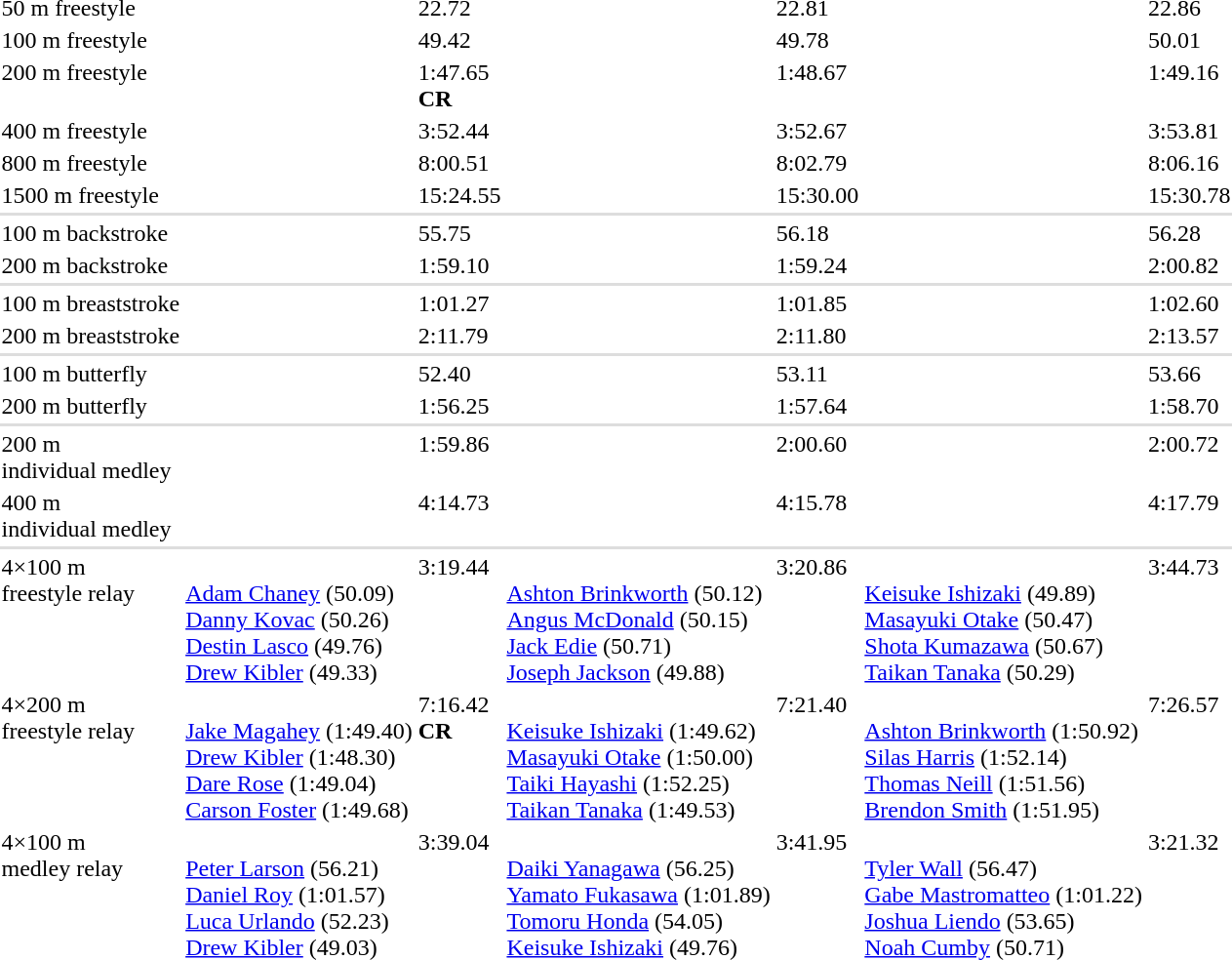<table>
<tr valign="top">
<td>50 m freestyle</td>
<td></td>
<td>22.72</td>
<td></td>
<td>22.81</td>
<td></td>
<td>22.86</td>
</tr>
<tr valign="top">
<td>100 m freestyle</td>
<td></td>
<td>49.42</td>
<td></td>
<td>49.78</td>
<td></td>
<td>50.01</td>
</tr>
<tr valign="top">
<td>200 m freestyle</td>
<td></td>
<td>1:47.65<br><strong>CR</strong></td>
<td></td>
<td>1:48.67</td>
<td></td>
<td>1:49.16</td>
</tr>
<tr valign="top">
<td>400 m freestyle</td>
<td></td>
<td>3:52.44</td>
<td></td>
<td>3:52.67</td>
<td></td>
<td>3:53.81</td>
</tr>
<tr valign="top">
<td>800 m freestyle</td>
<td></td>
<td>8:00.51</td>
<td></td>
<td>8:02.79</td>
<td></td>
<td>8:06.16</td>
</tr>
<tr valign="top">
<td>1500 m freestyle</td>
<td></td>
<td>15:24.55</td>
<td></td>
<td>15:30.00</td>
<td></td>
<td>15:30.78</td>
</tr>
<tr bgcolor=#DDDDDD>
<td colspan=7></td>
</tr>
<tr valign="top">
<td>100 m backstroke</td>
<td></td>
<td>55.75</td>
<td></td>
<td>56.18</td>
<td></td>
<td>56.28</td>
</tr>
<tr valign="top">
<td>200 m backstroke</td>
<td></td>
<td>1:59.10</td>
<td></td>
<td>1:59.24</td>
<td></td>
<td>2:00.82</td>
</tr>
<tr bgcolor=#DDDDDD>
<td colspan=7></td>
</tr>
<tr valign="top">
<td>100 m breaststroke</td>
<td></td>
<td>1:01.27</td>
<td></td>
<td>1:01.85</td>
<td></td>
<td>1:02.60</td>
</tr>
<tr valign="top">
<td>200 m breaststroke</td>
<td></td>
<td>2:11.79</td>
<td></td>
<td>2:11.80</td>
<td></td>
<td>2:13.57</td>
</tr>
<tr bgcolor=#DDDDDD>
<td colspan=7></td>
</tr>
<tr valign="top">
<td>100 m butterfly</td>
<td></td>
<td>52.40</td>
<td></td>
<td>53.11</td>
<td></td>
<td>53.66</td>
</tr>
<tr valign="top">
<td>200 m butterfly</td>
<td></td>
<td>1:56.25</td>
<td></td>
<td>1:57.64</td>
<td></td>
<td>1:58.70</td>
</tr>
<tr bgcolor=#DDDDDD>
<td colspan=7></td>
</tr>
<tr valign="top">
<td>200 m<br>individual medley</td>
<td></td>
<td>1:59.86</td>
<td></td>
<td>2:00.60</td>
<td></td>
<td>2:00.72</td>
</tr>
<tr valign="top">
<td>400 m<br>individual medley</td>
<td></td>
<td>4:14.73</td>
<td></td>
<td>4:15.78</td>
<td></td>
<td>4:17.79</td>
</tr>
<tr bgcolor=#DDDDDD>
<td colspan=7></td>
</tr>
<tr valign="top">
<td>4×100 m<br>freestyle relay</td>
<td><br><a href='#'>Adam Chaney</a> (50.09)<br><a href='#'>Danny Kovac</a> (50.26)<br><a href='#'>Destin Lasco</a> (49.76)<br><a href='#'>Drew Kibler</a> (49.33)</td>
<td>3:19.44</td>
<td><br><a href='#'>Ashton Brinkworth</a> (50.12)<br><a href='#'>Angus McDonald</a> (50.15)<br><a href='#'>Jack Edie</a> (50.71)<br><a href='#'>Joseph Jackson</a> (49.88)</td>
<td>3:20.86</td>
<td><br><a href='#'>Keisuke Ishizaki</a> (49.89)<br><a href='#'>Masayuki Otake</a> (50.47)<br><a href='#'>Shota Kumazawa</a> (50.67)<br><a href='#'>Taikan Tanaka</a> (50.29)</td>
<td>3:44.73</td>
</tr>
<tr valign="top">
<td>4×200 m<br>freestyle relay</td>
<td><br><a href='#'>Jake Magahey</a> (1:49.40)<br><a href='#'>Drew Kibler</a> (1:48.30)<br><a href='#'>Dare Rose</a> (1:49.04)<br><a href='#'>Carson Foster</a> (1:49.68)</td>
<td>7:16.42<br><strong>CR</strong></td>
<td><br><a href='#'>Keisuke Ishizaki</a> (1:49.62)<br><a href='#'>Masayuki Otake</a> (1:50.00)<br><a href='#'>Taiki Hayashi</a> (1:52.25)<br><a href='#'>Taikan Tanaka</a> (1:49.53)</td>
<td>7:21.40</td>
<td><br><a href='#'>Ashton Brinkworth</a> (1:50.92)<br><a href='#'>Silas Harris</a> (1:52.14)<br><a href='#'>Thomas Neill</a> (1:51.56)<br><a href='#'>Brendon Smith</a> (1:51.95)</td>
<td>7:26.57</td>
</tr>
<tr valign="top">
<td>4×100 m<br>medley relay</td>
<td><br><a href='#'>Peter Larson</a> (56.21)<br><a href='#'>Daniel Roy</a> (1:01.57)<br><a href='#'>Luca Urlando</a> (52.23)<br><a href='#'>Drew Kibler</a> (49.03)</td>
<td>3:39.04</td>
<td><br><a href='#'>Daiki Yanagawa</a> (56.25)<br><a href='#'>Yamato Fukasawa</a> (1:01.89)<br><a href='#'>Tomoru Honda</a> (54.05)<br><a href='#'>Keisuke Ishizaki</a> (49.76)</td>
<td>3:41.95</td>
<td><br><a href='#'>Tyler Wall</a> (56.47)<br><a href='#'>Gabe Mastromatteo</a> (1:01.22)<br><a href='#'>Joshua Liendo</a> (53.65)<br><a href='#'>Noah Cumby</a> (50.71)</td>
<td>3:21.32</td>
</tr>
</table>
